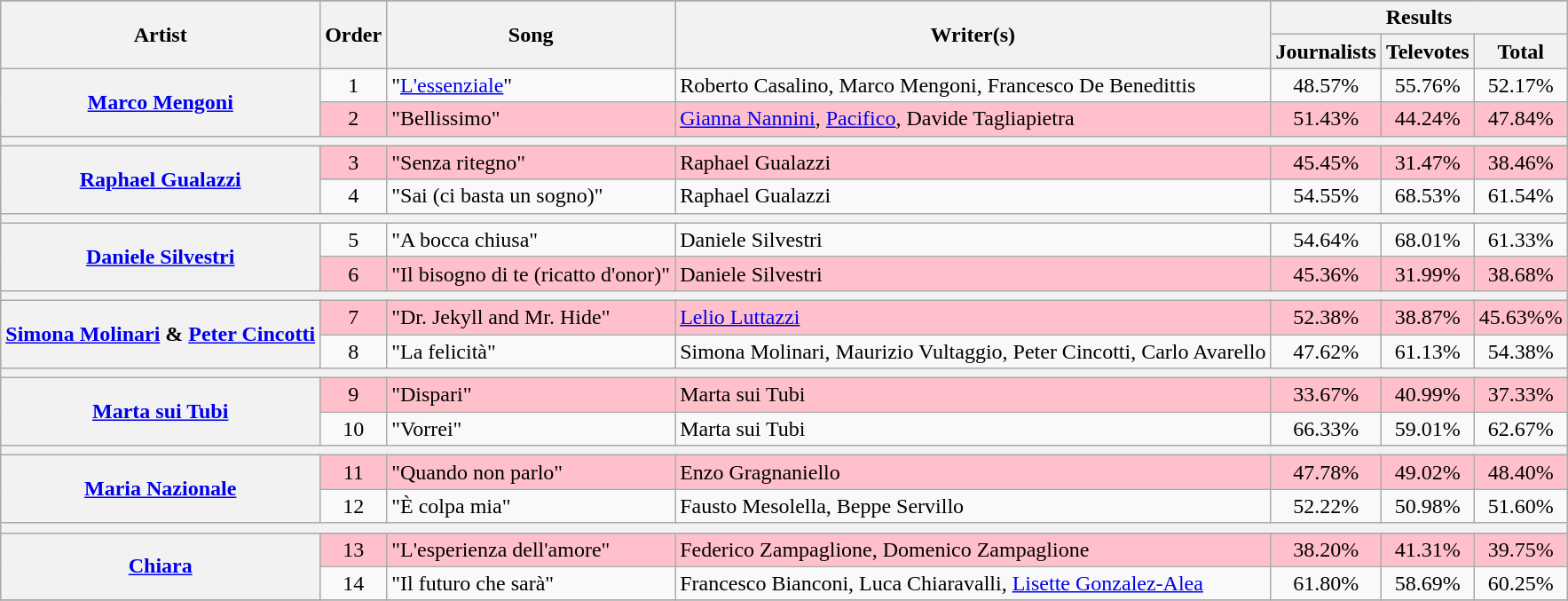<table class="wikitable plainrowheaders">
<tr>
</tr>
<tr>
<th rowspan="2">Artist</th>
<th rowspan="2">Order</th>
<th rowspan="2">Song</th>
<th rowspan="2">Writer(s)</th>
<th colspan="3">Results</th>
</tr>
<tr>
<th>Journalists</th>
<th>Televotes</th>
<th>Total</th>
</tr>
<tr>
<th scope="row" rowspan="2"><a href='#'>Marco Mengoni</a></th>
<td style="text-align:center;">1</td>
<td>"<a href='#'>L'essenziale</a>"</td>
<td>Roberto Casalino, Marco Mengoni, Francesco De Benedittis</td>
<td style="text-align:center;">48.57%</td>
<td style="text-align:center;">55.76%</td>
<td style="text-align:center;">52.17%</td>
</tr>
<tr style="background-color:pink;">
<td style="text-align:center;">2</td>
<td>"Bellissimo"</td>
<td><a href='#'>Gianna Nannini</a>, <a href='#'>Pacifico</a>, Davide Tagliapietra</td>
<td style="text-align:center;">51.43%</td>
<td style="text-align:center;">44.24%</td>
<td style="text-align:center;">47.84%</td>
</tr>
<tr>
<th colspan="13"></th>
</tr>
<tr style="background-color:pink;">
<th scope="row" rowspan="2"><a href='#'>Raphael Gualazzi</a></th>
<td style="text-align:center;">3</td>
<td>"Senza ritegno"</td>
<td>Raphael Gualazzi</td>
<td style="text-align:center;">45.45%</td>
<td style="text-align:center;">31.47%</td>
<td style="text-align:center;">38.46%</td>
</tr>
<tr>
<td style="text-align:center;">4</td>
<td>"Sai (ci basta un sogno)"</td>
<td>Raphael Gualazzi</td>
<td style="text-align:center;">54.55%</td>
<td style="text-align:center;">68.53%</td>
<td style="text-align:center;">61.54%</td>
</tr>
<tr>
<th colspan="13"></th>
</tr>
<tr>
<th scope="row" rowspan="2"><a href='#'>Daniele Silvestri</a></th>
<td style="text-align:center;">5</td>
<td>"A bocca chiusa"</td>
<td>Daniele Silvestri</td>
<td style="text-align:center;">54.64%</td>
<td style="text-align:center;">68.01%</td>
<td style="text-align:center;">61.33%</td>
</tr>
<tr style="background-color:pink;">
<td style="text-align:center;">6</td>
<td>"Il bisogno di te (ricatto d'onor)"</td>
<td>Daniele Silvestri</td>
<td style="text-align:center;">45.36%</td>
<td style="text-align:center;">31.99%</td>
<td style="text-align:center;">38.68%</td>
</tr>
<tr>
<th colspan="13"></th>
</tr>
<tr style="background-color:pink;">
<th scope="row" rowspan="2"><a href='#'>Simona Molinari</a> & <a href='#'>Peter Cincotti</a></th>
<td style="text-align:center;">7</td>
<td>"Dr. Jekyll and Mr. Hide"</td>
<td><a href='#'>Lelio Luttazzi</a></td>
<td style="text-align:center;">52.38%</td>
<td style="text-align:center;">38.87%</td>
<td style="text-align:center;">45.63%%</td>
</tr>
<tr>
<td style="text-align:center;">8</td>
<td>"La felicità"</td>
<td>Simona Molinari, Maurizio Vultaggio, Peter Cincotti, Carlo Avarello</td>
<td style="text-align:center;">47.62%</td>
<td style="text-align:center;">61.13%</td>
<td style="text-align:center;">54.38%</td>
</tr>
<tr>
<th colspan="13"></th>
</tr>
<tr style="background-color:pink;">
<th scope="row" rowspan="2"><a href='#'>Marta sui Tubi</a></th>
<td style="text-align:center;">9</td>
<td>"Dispari"</td>
<td>Marta sui Tubi</td>
<td style="text-align:center;">33.67%</td>
<td style="text-align:center;">40.99%</td>
<td style="text-align:center;">37.33%</td>
</tr>
<tr>
<td style="text-align:center;">10</td>
<td>"Vorrei"</td>
<td>Marta sui Tubi</td>
<td style="text-align:center;">66.33%</td>
<td style="text-align:center;">59.01%</td>
<td style="text-align:center;">62.67%</td>
</tr>
<tr>
<th colspan="13"></th>
</tr>
<tr style="background-color:pink;">
<th scope="row" rowspan="2"><a href='#'>Maria Nazionale</a></th>
<td style="text-align:center;">11</td>
<td>"Quando non parlo"</td>
<td>Enzo Gragnaniello</td>
<td style="text-align:center;">47.78%</td>
<td style="text-align:center;">49.02%</td>
<td style="text-align:center;">48.40%</td>
</tr>
<tr>
<td style="text-align:center;">12</td>
<td>"È colpa mia"</td>
<td>Fausto Mesolella, Beppe Servillo</td>
<td style="text-align:center;">52.22%</td>
<td style="text-align:center;">50.98%</td>
<td style="text-align:center;">51.60%</td>
</tr>
<tr>
<th colspan="13"></th>
</tr>
<tr style="background-color:pink;">
<th scope="row" rowspan="2"><a href='#'>Chiara</a></th>
<td style="text-align:center;">13</td>
<td>"L'esperienza dell'amore"</td>
<td>Federico Zampaglione, Domenico Zampaglione</td>
<td style="text-align:center;">38.20%</td>
<td style="text-align:center;">41.31%</td>
<td style="text-align:center;">39.75%</td>
</tr>
<tr>
<td style="text-align:center;">14</td>
<td>"Il futuro che sarà"</td>
<td>Francesco Bianconi, Luca Chiaravalli, <a href='#'>Lisette Gonzalez-Alea</a></td>
<td style="text-align:center;">61.80%</td>
<td style="text-align:center;">58.69%</td>
<td style="text-align:center;">60.25%</td>
</tr>
<tr>
</tr>
</table>
